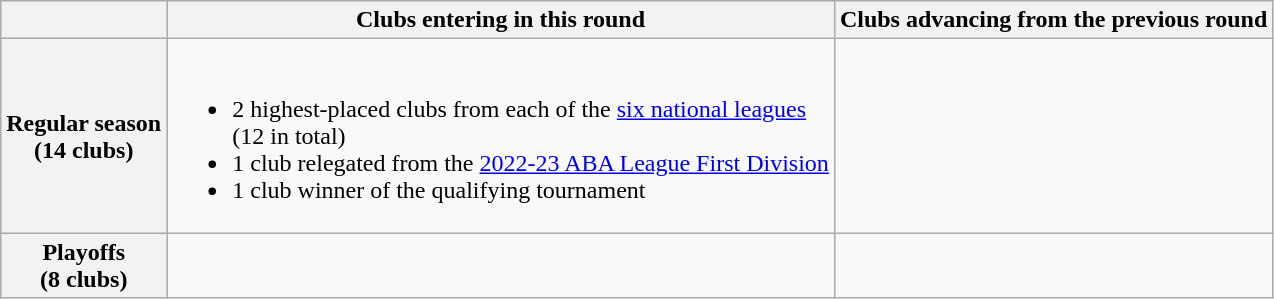<table class="wikitable">
<tr>
<th></th>
<th>Clubs entering in this round</th>
<th>Clubs advancing from the previous round</th>
</tr>
<tr>
<th>Regular season<br>(14 clubs)</th>
<td><br><ul><li>2 highest-placed clubs from each of the <a href='#'>six national leagues</a> <br>(12 in total)</li><li>1 club relegated from the <a href='#'>2022-23 ABA League First Division</a></li><li>1 club winner of the qualifying tournament</li></ul></td>
<td></td>
</tr>
<tr>
<th>Playoffs<br>(8 clubs)</th>
<td></td>
<td></td>
</tr>
</table>
